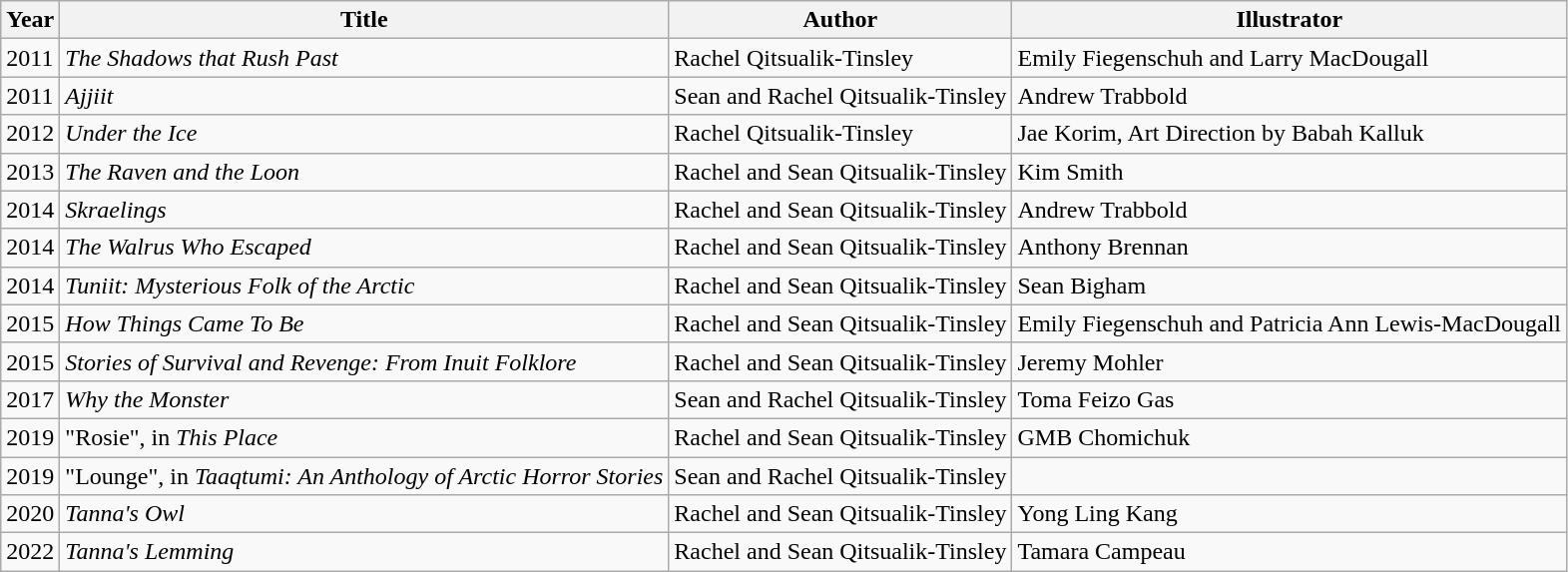<table class="wikitable">
<tr>
<th>Year</th>
<th>Title</th>
<th>Author</th>
<th>Illustrator</th>
</tr>
<tr>
<td>2011</td>
<td><em>The Shadows that Rush Past</em></td>
<td>Rachel Qitsualik-Tinsley</td>
<td>Emily Fiegenschuh and Larry MacDougall</td>
</tr>
<tr>
<td>2011</td>
<td><em>Ajjiit</em></td>
<td>Sean and Rachel Qitsualik-Tinsley</td>
<td>Andrew Trabbold</td>
</tr>
<tr>
<td>2012</td>
<td><em>Under the Ice</em></td>
<td>Rachel Qitsualik-Tinsley</td>
<td>Jae Korim, Art Direction by Babah Kalluk</td>
</tr>
<tr>
<td>2013</td>
<td><em>The Raven and the Loon</em></td>
<td>Rachel and Sean Qitsualik-Tinsley</td>
<td>Kim Smith</td>
</tr>
<tr>
<td>2014</td>
<td><em>Skraelings</em></td>
<td>Rachel and Sean Qitsualik-Tinsley</td>
<td>Andrew Trabbold</td>
</tr>
<tr>
<td>2014</td>
<td><em>The Walrus Who Escaped</em></td>
<td>Rachel and Sean Qitsualik-Tinsley</td>
<td>Anthony Brennan</td>
</tr>
<tr>
<td>2014</td>
<td><em>Tuniit: Mysterious Folk of the Arctic</em></td>
<td>Rachel and Sean Qitsualik-Tinsley</td>
<td>Sean Bigham</td>
</tr>
<tr>
<td>2015</td>
<td><em>How Things Came To Be</em></td>
<td>Rachel and Sean Qitsualik-Tinsley</td>
<td>Emily Fiegenschuh and Patricia Ann Lewis-MacDougall</td>
</tr>
<tr>
<td>2015</td>
<td><em>Stories of Survival and Revenge: From Inuit Folklore</em></td>
<td>Rachel and Sean Qitsualik-Tinsley</td>
<td>Jeremy Mohler</td>
</tr>
<tr>
<td>2017</td>
<td><em>Why the Monster</em></td>
<td>Sean and Rachel Qitsualik-Tinsley</td>
<td>Toma Feizo Gas</td>
</tr>
<tr>
<td>2019</td>
<td>"Rosie", in <em>This Place</em></td>
<td>Rachel and Sean Qitsualik-Tinsley</td>
<td>GMB Chomichuk</td>
</tr>
<tr>
<td>2019</td>
<td>"Lounge", in <em>Taaqtumi: An Anthology of Arctic Horror Stories</em></td>
<td>Sean and Rachel Qitsualik-Tinsley</td>
<td></td>
</tr>
<tr>
<td>2020</td>
<td><em>Tanna's Owl</em></td>
<td>Rachel and Sean Qitsualik-Tinsley</td>
<td>Yong Ling Kang</td>
</tr>
<tr>
<td>2022</td>
<td><em>Tanna's Lemming</em></td>
<td>Rachel and Sean Qitsualik-Tinsley</td>
<td>Tamara Campeau</td>
</tr>
</table>
